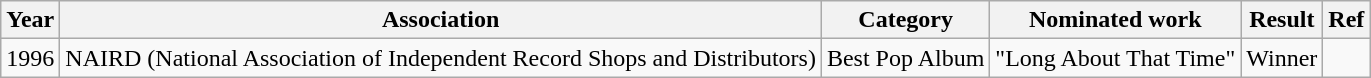<table class="wikitable">
<tr>
<th>Year</th>
<th>Association</th>
<th>Category</th>
<th>Nominated work</th>
<th>Result</th>
<th>Ref</th>
</tr>
<tr>
<td>1996</td>
<td>NAIRD (National Association of Independent Record Shops and Distributors)</td>
<td>Best Pop Album</td>
<td>"Long About That Time"</td>
<td>Winner</td>
<td></td>
</tr>
</table>
